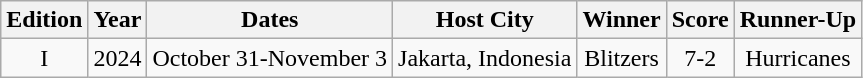<table class="wikitable" style="text-align:center">
<tr>
<th><strong>Edition</strong></th>
<th><strong>Year</strong></th>
<th><strong>Dates</strong></th>
<th><strong>Host City</strong></th>
<th><strong>Winner</strong></th>
<th><strong>Score</strong></th>
<th><strong>Runner-Up</strong></th>
</tr>
<tr>
<td>I</td>
<td>2024</td>
<td>October 31-November 3</td>
<td>Jakarta, Indonesia</td>
<td>Blitzers</td>
<td>7-2</td>
<td>Hurricanes</td>
</tr>
</table>
